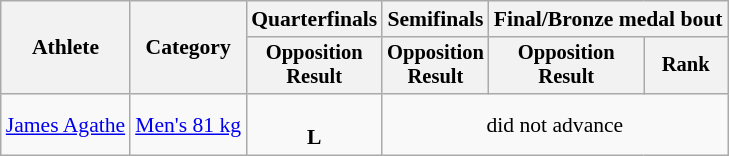<table class="wikitable" style="text-align:center; font-size:90%">
<tr>
<th rowspan=2>Athlete</th>
<th rowspan=2>Category</th>
<th>Quarterfinals</th>
<th>Semifinals</th>
<th colspan=2>Final/Bronze medal bout</th>
</tr>
<tr style="font-size:95%">
<th>Opposition<br>Result</th>
<th>Opposition<br>Result</th>
<th>Opposition<br>Result</th>
<th>Rank</th>
</tr>
<tr>
<td align=left><a href='#'>James Agathe</a></td>
<td align=left><a href='#'>Men's 81 kg</a></td>
<td><br><strong>L</strong> </td>
<td colspan=3>did not advance</td>
</tr>
</table>
